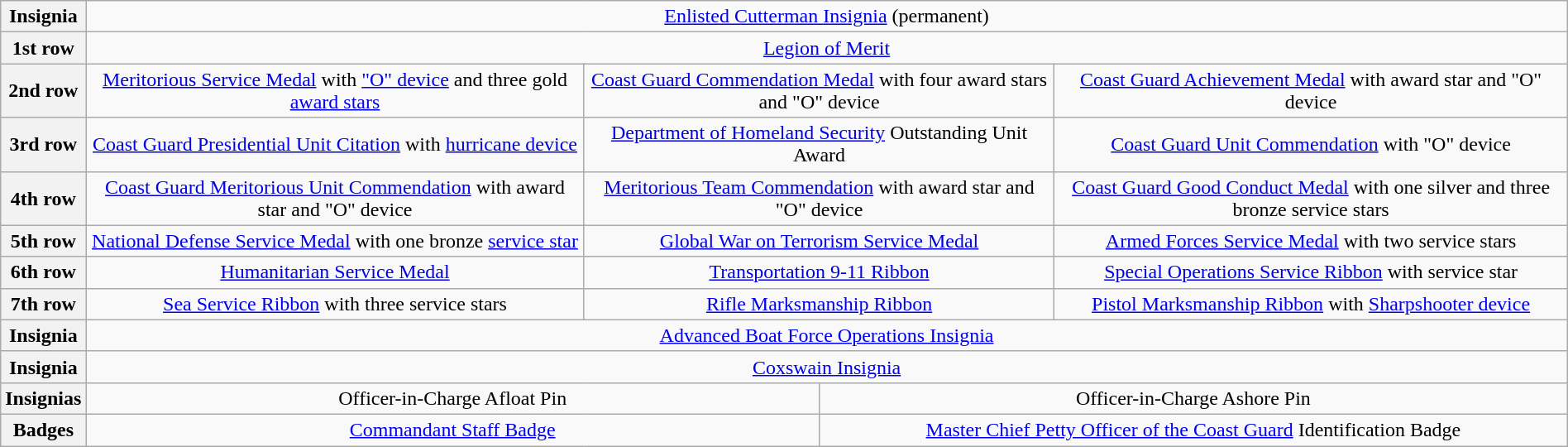<table class="wikitable" style="margin:1em auto; text-align:center;">
<tr>
<th>Insignia</th>
<td align=center colspan="6"><a href='#'>Enlisted Cutterman Insignia</a> (permanent)</td>
</tr>
<tr>
<th>1st row</th>
<td align=center colspan="6"><a href='#'>Legion of Merit</a></td>
</tr>
<tr>
<th>2nd row</th>
<td align=center colspan="2"><a href='#'>Meritorious Service Medal</a> with <a href='#'>"O" device</a> and three gold <a href='#'>award stars</a></td>
<td align=center colspan="2"><a href='#'>Coast Guard Commendation Medal</a> with four award stars and "O" device</td>
<td align=center colspan="2"><a href='#'>Coast Guard Achievement Medal</a> with award star and "O" device</td>
</tr>
<tr>
<th>3rd row</th>
<td align=center colspan="2"><a href='#'>Coast Guard Presidential Unit Citation</a> with <a href='#'>hurricane device</a></td>
<td align=center colspan="2"><a href='#'>Department of Homeland Security</a> Outstanding Unit Award</td>
<td align=center colspan="2"><a href='#'>Coast Guard Unit Commendation</a> with "O" device</td>
</tr>
<tr>
<th>4th row</th>
<td align=center colspan="2"><a href='#'>Coast Guard Meritorious Unit Commendation</a> with award star and "O" device</td>
<td align=center colspan="2"><a href='#'>Meritorious Team Commendation</a> with award star and "O" device</td>
<td align=center colspan="2"><a href='#'>Coast Guard Good Conduct Medal</a> with one silver and three bronze service stars</td>
</tr>
<tr>
<th>5th row</th>
<td align=center colspan="2"><a href='#'>National Defense Service Medal</a> with one bronze <a href='#'>service star</a></td>
<td align=center colspan="2"><a href='#'>Global War on Terrorism Service Medal</a></td>
<td align=center colspan="2"><a href='#'>Armed Forces Service Medal</a> with two service stars</td>
</tr>
<tr>
<th>6th row</th>
<td align=center colspan="2"><a href='#'>Humanitarian Service Medal</a></td>
<td align=center colspan="2"><a href='#'>Transportation 9-11 Ribbon</a></td>
<td align=center colspan="2"><a href='#'>Special Operations Service Ribbon</a> with service star</td>
</tr>
<tr>
<th>7th row</th>
<td align=center colspan="2"><a href='#'>Sea Service Ribbon</a> with three service stars</td>
<td align=center colspan="2"><a href='#'>Rifle Marksmanship Ribbon</a></td>
<td align=center colspan="2"><a href='#'>Pistol Marksmanship Ribbon</a> with <a href='#'>Sharpshooter device</a></td>
</tr>
<tr>
<th>Insignia</th>
<td align=center colspan="6"><a href='#'>Advanced Boat Force Operations Insignia</a></td>
</tr>
<tr>
<th>Insignia</th>
<td align=center colspan="6"><a href='#'>Coxswain Insignia</a></td>
</tr>
<tr>
<th>Insignias</th>
<td align=center colspan="3">Officer-in-Charge Afloat Pin</td>
<td align=center colspan="3">Officer-in-Charge Ashore Pin</td>
</tr>
<tr>
<th>Badges</th>
<td align=center colspan="3"><a href='#'>Commandant Staff Badge</a></td>
<td align=center colspan="3"><a href='#'>Master Chief Petty Officer of the Coast Guard</a> Identification Badge</td>
</tr>
</table>
